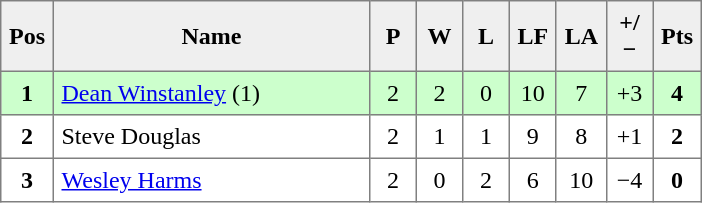<table style=border-collapse:collapse border=1 cellspacing=0 cellpadding=5>
<tr align=center bgcolor=#efefef>
<th width=20>Pos</th>
<th width=200>Name</th>
<th width=20>P</th>
<th width=20>W</th>
<th width=20>L</th>
<th width=20>LF</th>
<th width=20>LA</th>
<th width=20>+/−</th>
<th width=20>Pts</th>
</tr>
<tr align=center style="background: #ccffcc;">
<td><strong>1</strong></td>
<td align="left"> <a href='#'>Dean Winstanley</a> (1)</td>
<td>2</td>
<td>2</td>
<td>0</td>
<td>10</td>
<td>7</td>
<td>+3</td>
<td><strong>4</strong></td>
</tr>
<tr align=center>
<td><strong>2</strong></td>
<td align="left"> Steve Douglas</td>
<td>2</td>
<td>1</td>
<td>1</td>
<td>9</td>
<td>8</td>
<td>+1</td>
<td><strong>2</strong></td>
</tr>
<tr align=center>
<td><strong>3</strong></td>
<td align="left"> <a href='#'>Wesley Harms</a></td>
<td>2</td>
<td>0</td>
<td>2</td>
<td>6</td>
<td>10</td>
<td>−4</td>
<td><strong>0</strong></td>
</tr>
</table>
